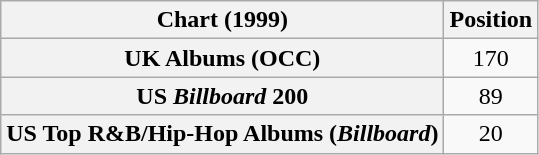<table class="wikitable sortable plainrowheaders" style="text-align:center;">
<tr>
<th scope="col">Chart (1999)</th>
<th scope="col">Position</th>
</tr>
<tr>
<th scope="row">UK Albums (OCC)</th>
<td>170</td>
</tr>
<tr>
<th scope="row">US <em>Billboard</em> 200</th>
<td>89</td>
</tr>
<tr>
<th scope="row">US Top R&B/Hip-Hop Albums (<em>Billboard</em>)</th>
<td>20</td>
</tr>
</table>
